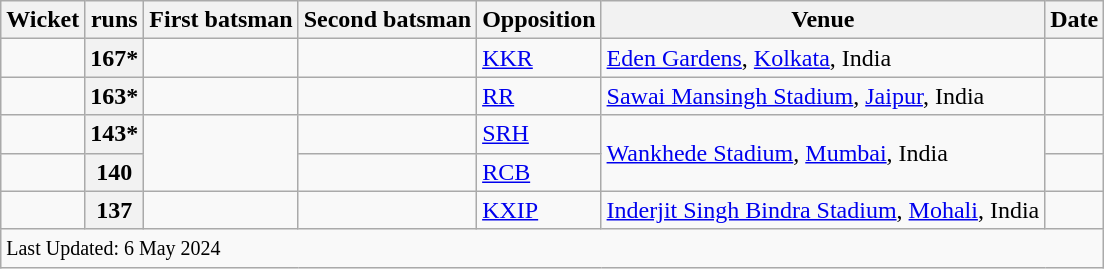<table class="wikitable">
<tr>
<th>Wicket</th>
<th>runs</th>
<th>First batsman</th>
<th>Second batsman</th>
<th>Opposition</th>
<th>Venue</th>
<th>Date</th>
</tr>
<tr>
<td align=center></td>
<th scope=row style=text-align:center;>167*</th>
<td></td>
<td></td>
<td><a href='#'>KKR</a></td>
<td><a href='#'>Eden Gardens</a>, <a href='#'>Kolkata</a>, India</td>
<td></td>
</tr>
<tr>
<td align=center></td>
<th scope=row style=text-align:center;>163*</th>
<td></td>
<td></td>
<td><a href='#'>RR</a></td>
<td><a href='#'>Sawai Mansingh Stadium</a>, <a href='#'>Jaipur</a>, India</td>
<td></td>
</tr>
<tr>
<td align=center></td>
<th scope=row style=text-align:center;>143*</th>
<td rowspan=2></td>
<td></td>
<td><a href='#'>SRH</a></td>
<td rowspan=2><a href='#'>Wankhede Stadium</a>, <a href='#'>Mumbai</a>, India</td>
<td></td>
</tr>
<tr>
<td align="center"></td>
<th scope=row style=text-align:center;>140</th>
<td></td>
<td><a href='#'>RCB</a></td>
<td></td>
</tr>
<tr>
<td></td>
<th scope="row" style="text-align:center;">137</th>
<td></td>
<td></td>
<td><a href='#'>KXIP</a></td>
<td><a href='#'>Inderjit Singh Bindra Stadium</a>, <a href='#'>Mohali</a>, India</td>
<td></td>
</tr>
<tr class=sortbottom>
<td colspan=7><small>Last Updated: 6 May 2024</small></td>
</tr>
</table>
